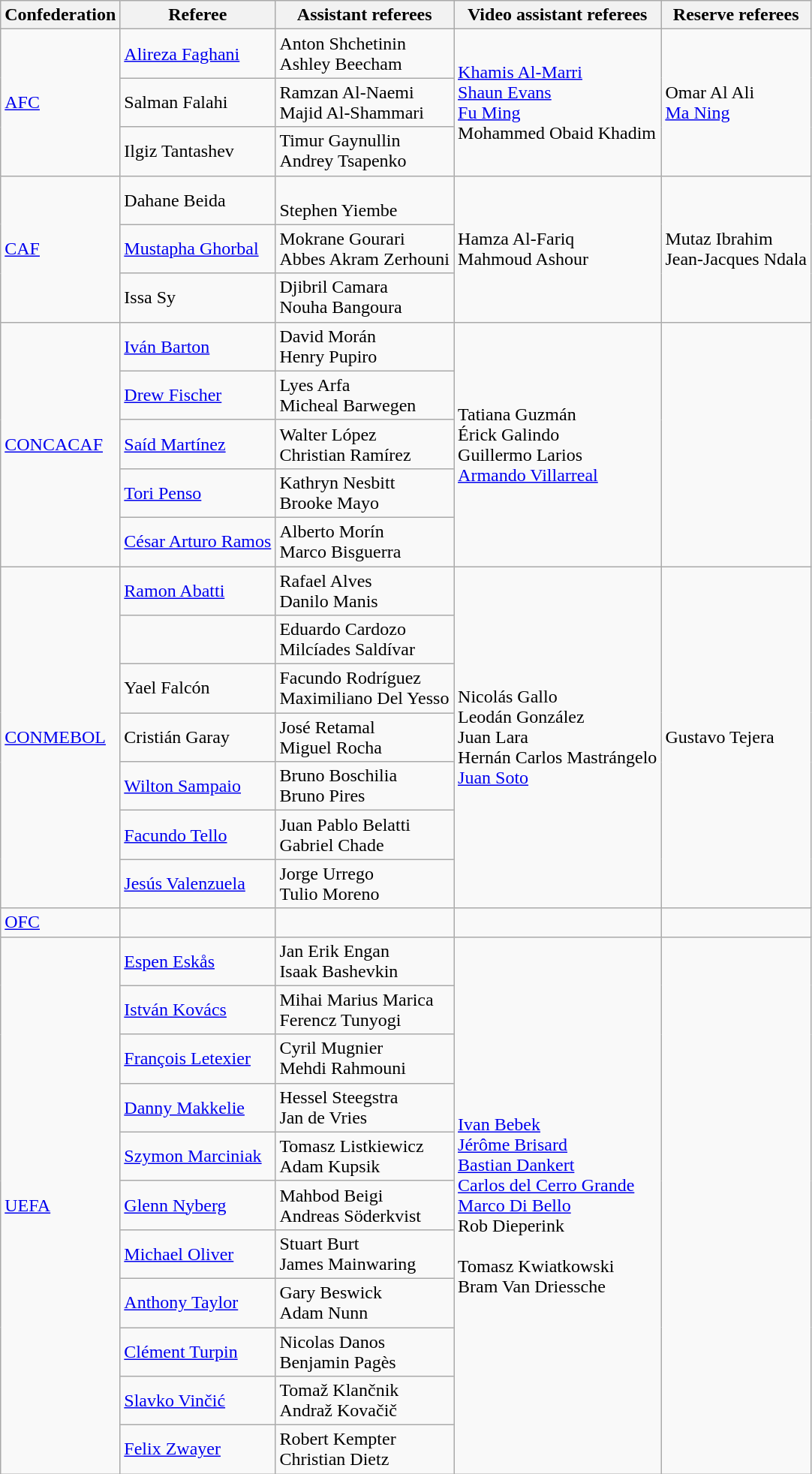<table class="wikitable">
<tr>
<th>Confederation</th>
<th>Referee</th>
<th>Assistant referees</th>
<th>Video assistant referees</th>
<th>Reserve referees</th>
</tr>
<tr>
<td rowspan="3"><a href='#'>AFC</a></td>
<td> <a href='#'>Alireza Faghani</a></td>
<td> Anton Shchetinin<br> Ashley Beecham</td>
<td rowspan="3"> <a href='#'>Khamis Al-Marri</a><br> <a href='#'>Shaun Evans</a><br> <a href='#'>Fu Ming</a><br> Mohammed Obaid Khadim</td>
<td rowspan="3"> Omar Al Ali<br> <a href='#'>Ma Ning</a></td>
</tr>
<tr>
<td> Salman Falahi</td>
<td> Ramzan Al-Naemi<br> Majid Al-Shammari</td>
</tr>
<tr>
<td> Ilgiz Tantashev</td>
<td> Timur Gaynullin<br> Andrey Tsapenko</td>
</tr>
<tr>
<td rowspan="3"><a href='#'>CAF</a></td>
<td> Dahane Beida</td>
<td><br> Stephen Yiembe</td>
<td rowspan="3"> Hamza Al-Fariq<br> Mahmoud Ashour</td>
<td rowspan="3"> Mutaz Ibrahim<br> Jean-Jacques Ndala</td>
</tr>
<tr>
<td> <a href='#'>Mustapha Ghorbal</a></td>
<td> Mokrane Gourari<br> Abbes Akram Zerhouni</td>
</tr>
<tr>
<td> Issa Sy</td>
<td> Djibril Camara<br> Nouha Bangoura</td>
</tr>
<tr>
<td rowspan="5"><a href='#'>CONCACAF</a></td>
<td> <a href='#'>Iván Barton</a></td>
<td> David Morán<br> Henry Pupiro</td>
<td rowspan="5"> Tatiana Guzmán<br> Érick Galindo<br> Guillermo Larios<br> <a href='#'>Armando Villarreal</a></td>
<td rowspan="5"></td>
</tr>
<tr>
<td> <a href='#'>Drew Fischer</a></td>
<td> Lyes Arfa<br> Micheal Barwegen</td>
</tr>
<tr>
<td> <a href='#'>Saíd Martínez</a></td>
<td> Walter López<br> Christian Ramírez</td>
</tr>
<tr>
<td> <a href='#'>Tori Penso</a></td>
<td> Kathryn Nesbitt<br> Brooke Mayo</td>
</tr>
<tr>
<td> <a href='#'>César Arturo Ramos</a></td>
<td> Alberto Morín<br> Marco Bisguerra</td>
</tr>
<tr>
<td rowspan="7"><a href='#'>CONMEBOL</a></td>
<td> <a href='#'>Ramon Abatti</a></td>
<td> Rafael Alves<br> Danilo Manis</td>
<td rowspan="7"> Nicolás Gallo<br> Leodán González<br> Juan Lara<br> Hernán Carlos Mastrángelo<br> <a href='#'>Juan Soto</a></td>
<td rowspan="7"> Gustavo Tejera</td>
</tr>
<tr>
<td></td>
<td> Eduardo Cardozo<br> Milcíades Saldívar</td>
</tr>
<tr>
<td> Yael Falcón</td>
<td> Facundo Rodríguez<br> Maximiliano Del Yesso</td>
</tr>
<tr>
<td> Cristián Garay</td>
<td> José Retamal<br> Miguel Rocha</td>
</tr>
<tr>
<td> <a href='#'>Wilton Sampaio</a></td>
<td> Bruno Boschilia<br> Bruno Pires</td>
</tr>
<tr>
<td> <a href='#'>Facundo Tello</a></td>
<td> Juan Pablo Belatti<br> Gabriel Chade</td>
</tr>
<tr>
<td> <a href='#'>Jesús Valenzuela</a></td>
<td> Jorge Urrego<br> Tulio Moreno</td>
</tr>
<tr>
<td><a href='#'>OFC</a></td>
<td></td>
<td></td>
<td></td>
<td></td>
</tr>
<tr>
<td rowspan="11"><a href='#'>UEFA</a></td>
<td> <a href='#'>Espen Eskås</a></td>
<td> Jan Erik Engan<br> Isaak Bashevkin</td>
<td rowspan="11"> <a href='#'>Ivan Bebek</a><br> <a href='#'>Jérôme Brisard</a><br> <a href='#'>Bastian Dankert</a><br> <a href='#'>Carlos del Cerro Grande</a><br> <a href='#'>Marco Di Bello</a><br> Rob Dieperink<br><br> Tomasz Kwiatkowski<br> Bram Van Driessche</td>
<td rowspan="11"></td>
</tr>
<tr>
<td> <a href='#'>István Kovács</a></td>
<td> Mihai Marius Marica<br> Ferencz Tunyogi</td>
</tr>
<tr>
<td> <a href='#'>François Letexier</a></td>
<td> Cyril Mugnier<br> Mehdi Rahmouni</td>
</tr>
<tr>
<td> <a href='#'>Danny Makkelie</a></td>
<td> Hessel Steegstra<br> Jan de Vries</td>
</tr>
<tr>
<td> <a href='#'>Szymon Marciniak</a></td>
<td> Tomasz Listkiewicz<br> Adam Kupsik</td>
</tr>
<tr>
<td> <a href='#'>Glenn Nyberg</a></td>
<td> Mahbod Beigi<br> Andreas Söderkvist</td>
</tr>
<tr>
<td> <a href='#'>Michael Oliver</a></td>
<td> Stuart Burt<br> James Mainwaring</td>
</tr>
<tr>
<td> <a href='#'>Anthony Taylor</a></td>
<td> Gary Beswick<br> Adam Nunn</td>
</tr>
<tr>
<td> <a href='#'>Clément Turpin</a></td>
<td> Nicolas Danos<br> Benjamin Pagès</td>
</tr>
<tr>
<td> <a href='#'>Slavko Vinčić</a></td>
<td> Tomaž Klančnik<br> Andraž Kovačič</td>
</tr>
<tr>
<td> <a href='#'>Felix Zwayer</a></td>
<td> Robert Kempter<br> Christian Dietz</td>
</tr>
</table>
